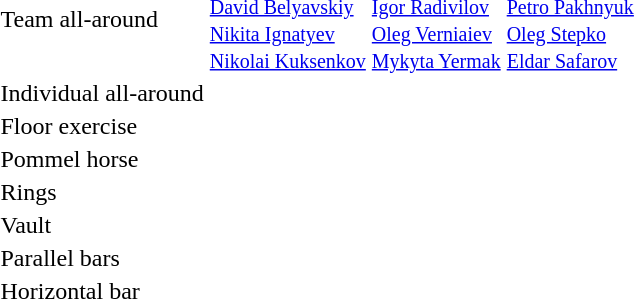<table>
<tr>
<td>Team all-around<br></td>
<td><br><small><a href='#'>David Belyavskiy</a><br><a href='#'>Nikita Ignatyev</a><br><a href='#'>Nikolai Kuksenkov</a></small></td>
<td><br><small><a href='#'>Igor Radivilov</a><br><a href='#'>Oleg Verniaiev</a><br><a href='#'>Mykyta Yermak</a></small></td>
<td><br><small><a href='#'>Petro Pakhnyuk</a><br><a href='#'>Oleg Stepko</a><br><a href='#'>Eldar Safarov</a></small></td>
</tr>
<tr>
<td>Individual all-around<br></td>
<td></td>
<td></td>
<td></td>
</tr>
<tr>
<td>Floor exercise<br></td>
<td></td>
<td></td>
<td></td>
</tr>
<tr>
<td>Pommel horse<br></td>
<td></td>
<td></td>
<td></td>
</tr>
<tr>
<td>Rings<br></td>
<td></td>
<td></td>
<td></td>
</tr>
<tr>
<td>Vault<br></td>
<td></td>
<td></td>
<td></td>
</tr>
<tr>
<td>Parallel bars<br></td>
<td></td>
<td></td>
<td></td>
</tr>
<tr>
<td>Horizontal bar<br></td>
<td></td>
<td></td>
<td></td>
</tr>
</table>
